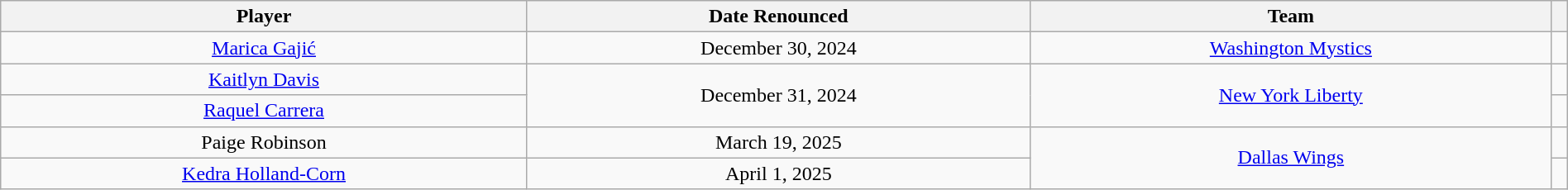<table class="wikitable sortable" style="width:100%; text-align: center">
<tr>
<th style="width="10%">Player</th>
<th style="width="10%">Date Renounced</th>
<th style="width="10%">Team</th>
<th style="width:1%" class="unsortable"></th>
</tr>
<tr>
<td><a href='#'>Marica Gajić</a></td>
<td>December 30, 2024</td>
<td><a href='#'>Washington Mystics</a></td>
<td></td>
</tr>
<tr>
<td><a href='#'>Kaitlyn Davis</a></td>
<td rowspan=2>December 31, 2024</td>
<td rowspan=2><a href='#'>New York Liberty</a></td>
<td></td>
</tr>
<tr>
<td><a href='#'>Raquel Carrera</a></td>
<td></td>
</tr>
<tr>
<td>Paige Robinson</td>
<td>March 19, 2025</td>
<td rowspan=2><a href='#'>Dallas Wings</a></td>
<td></td>
</tr>
<tr>
<td><a href='#'>Kedra Holland-Corn</a></td>
<td>April 1, 2025</td>
<td></td>
</tr>
</table>
